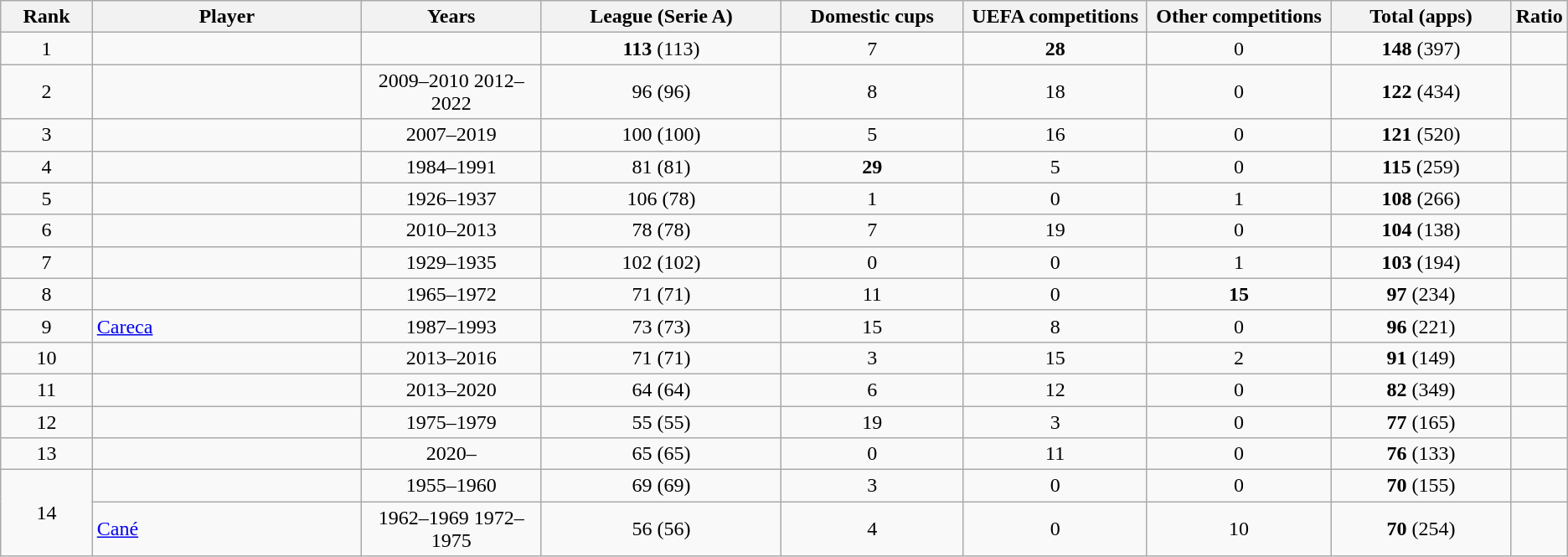<table class="wikitable sortable" style="text-align: center">
<tr>
<th width=6%>Rank</th>
<th width=18%>Player</th>
<th width=12%>Years</th>
<th width=16%>League (Serie A)</th>
<th width=12%>Domestic cups</th>
<th width=12%>UEFA competitions</th>
<th width=12%>Other competitions</th>
<th width=12%>Total (apps)</th>
<th width=12%>Ratio</th>
</tr>
<tr>
<td>1</td>
<td style="text-align:left;"> </td>
<td></td>
<td><strong>113</strong> (113)</td>
<td>7</td>
<td><strong>28</strong></td>
<td>0</td>
<td><strong>148</strong> (397)</td>
<td></td>
</tr>
<tr>
<td>2</td>
<td style="text-align:left;"></td>
<td>2009–2010 2012–2022</td>
<td>96 (96)</td>
<td>8</td>
<td>18</td>
<td>0</td>
<td><strong>122</strong> (434)</td>
<td></td>
</tr>
<tr>
<td>3</td>
<td style="text-align:left;"> </td>
<td>2007–2019</td>
<td>100 (100)</td>
<td>5</td>
<td>16</td>
<td>0</td>
<td><strong>121</strong> (520)</td>
<td></td>
</tr>
<tr>
<td>4</td>
<td style="text-align:left;"> </td>
<td>1984–1991</td>
<td>81 (81)</td>
<td><strong>29</strong></td>
<td>5</td>
<td>0</td>
<td><strong>115</strong> (259)</td>
<td></td>
</tr>
<tr>
<td>5</td>
<td style="text-align:left;">  </td>
<td>1926–1937</td>
<td>106 (78)</td>
<td>1</td>
<td>0</td>
<td>1</td>
<td><strong>108</strong> (266)</td>
<td></td>
</tr>
<tr>
<td>6</td>
<td style="text-align:left;"> </td>
<td>2010–2013</td>
<td>78 (78)</td>
<td>7</td>
<td>19</td>
<td>0</td>
<td><strong>104</strong> (138)</td>
<td></td>
</tr>
<tr>
<td>7</td>
<td style="text-align:left;">  </td>
<td>1929–1935</td>
<td>102 (102)</td>
<td>0</td>
<td>0</td>
<td>1</td>
<td><strong>103</strong> (194)</td>
<td></td>
</tr>
<tr>
<td>8</td>
<td style="text-align:left;">  </td>
<td>1965–1972</td>
<td>71 (71)</td>
<td>11</td>
<td>0</td>
<td><strong>15</strong></td>
<td><strong>97</strong> (234)</td>
<td></td>
</tr>
<tr>
<td>9</td>
<td style="text-align:left;"> <a href='#'>Careca</a></td>
<td>1987–1993</td>
<td>73 (73)</td>
<td>15</td>
<td>8</td>
<td>0</td>
<td><strong>96</strong> (221)</td>
<td></td>
</tr>
<tr>
<td>10</td>
<td style="text-align:left;"> </td>
<td>2013–2016</td>
<td>71 (71)</td>
<td>3</td>
<td>15</td>
<td>2</td>
<td><strong>91</strong> (149)</td>
<td></td>
</tr>
<tr>
<td>11</td>
<td style="text-align:left;"> </td>
<td>2013–2020</td>
<td>64 (64)</td>
<td>6</td>
<td>12</td>
<td>0</td>
<td><strong>82</strong> (349)</td>
<td></td>
</tr>
<tr>
<td>12</td>
<td style="text-align:left;"> </td>
<td>1975–1979</td>
<td>55 (55)</td>
<td>19</td>
<td>3</td>
<td>0</td>
<td><strong>77</strong> (165)</td>
<td></td>
</tr>
<tr>
<td>13</td>
<td style="text-align:left;"> <strong></strong></td>
<td>2020–</td>
<td>65 (65)</td>
<td>0</td>
<td>11</td>
<td>0</td>
<td><strong>76</strong> (133)</td>
<td></td>
</tr>
<tr>
<td rowspan=2>14</td>
<td style="text-align:left;"> </td>
<td>1955–1960</td>
<td>69 (69)</td>
<td>3</td>
<td>0</td>
<td>0</td>
<td><strong>70</strong> (155)</td>
<td></td>
</tr>
<tr>
<td style="text-align:left;"> <a href='#'>Cané</a></td>
<td>1962–1969 1972–1975</td>
<td>56 (56)</td>
<td>4</td>
<td>0</td>
<td>10</td>
<td><strong>70</strong> (254)</td>
<td></td>
</tr>
</table>
